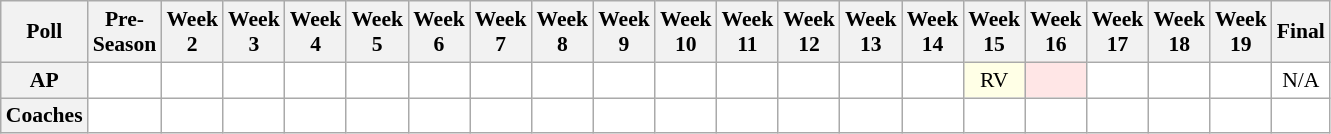<table class="wikitable" style="white-space:nowrap;font-size:90%">
<tr>
<th>Poll</th>
<th>Pre-<br>Season</th>
<th>Week<br>2</th>
<th>Week<br>3</th>
<th>Week<br>4</th>
<th>Week<br>5</th>
<th>Week<br>6</th>
<th>Week<br>7</th>
<th>Week<br>8</th>
<th>Week<br>9</th>
<th>Week<br>10</th>
<th>Week<br>11</th>
<th>Week<br>12</th>
<th>Week<br>13</th>
<th>Week<br>14</th>
<th>Week<br>15</th>
<th>Week<br>16</th>
<th>Week<br>17</th>
<th>Week<br>18</th>
<th>Week<br>19</th>
<th>Final</th>
</tr>
<tr style="text-align:center;">
<th>AP</th>
<td style="background:#FFF;"></td>
<td style="background:#FFF;"></td>
<td style="background:#FFF;"></td>
<td style="background:#FFF;"></td>
<td style="background:#FFF;"></td>
<td style="background:#FFF;"></td>
<td style="background:#FFF;"></td>
<td style="background:#FFF;"></td>
<td style="background:#FFF;"></td>
<td style="background:#FFF;"></td>
<td style="background:#FFF;"></td>
<td style="background:#FFF;"></td>
<td style="background:#FFF;"></td>
<td style="background:#FFF;"></td>
<td style="background:#FFFFE6;">RV</td>
<td style="background:#FFE6E6;"></td>
<td style="background:#FFF;"></td>
<td style="background:#FFF;"></td>
<td style="background:#FFF;"></td>
<td style="background:#FFF;">N/A</td>
</tr>
<tr style="text-align:center;">
<th>Coaches</th>
<td style="background:#FFF;"></td>
<td style="background:#FFF;"></td>
<td style="background:#FFF;"></td>
<td style="background:#FFF;"></td>
<td style="background:#FFF;"></td>
<td style="background:#FFF;"></td>
<td style="background:#FFF;"></td>
<td style="background:#FFF;"></td>
<td style="background:#FFF;"></td>
<td style="background:#FFF;"></td>
<td style="background:#FFF;"></td>
<td style="background:#FFF;"></td>
<td style="background:#FFF;"></td>
<td style="background:#FFF;"></td>
<td style="background:#FFF;"></td>
<td style="background:#FFF;"></td>
<td style="background:#FFF;"></td>
<td style="background:#FFF;"></td>
<td style="background:#FFF;"></td>
<td style="background:#FFF;"></td>
</tr>
</table>
